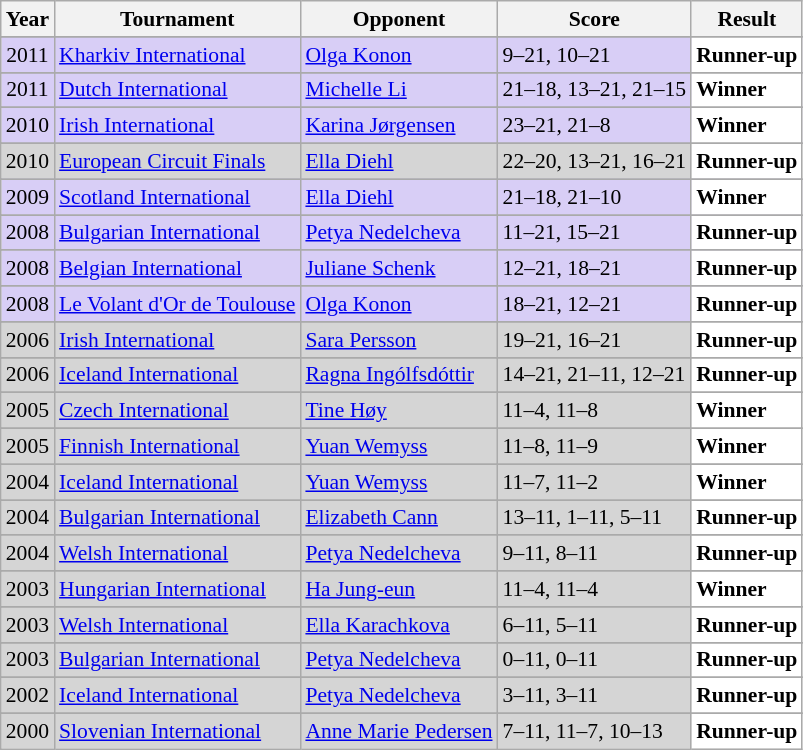<table class="sortable wikitable" style="font-size: 90%;">
<tr>
<th>Year</th>
<th>Tournament</th>
<th>Opponent</th>
<th>Score</th>
<th>Result</th>
</tr>
<tr>
</tr>
<tr style="background:#D8CEF6">
<td align="center">2011</td>
<td align="left"><a href='#'>Kharkiv International</a></td>
<td align="left"> <a href='#'>Olga Konon</a></td>
<td align="left">9–21, 10–21</td>
<td style="text-align:left; background:white"> <strong>Runner-up</strong></td>
</tr>
<tr>
</tr>
<tr style="background:#D8CEF6">
<td align="center">2011</td>
<td align="left"><a href='#'>Dutch International</a></td>
<td align="left"> <a href='#'>Michelle Li</a></td>
<td align="left">21–18, 13–21, 21–15</td>
<td style="text-align:left; background:white"> <strong>Winner</strong></td>
</tr>
<tr>
</tr>
<tr style="background:#D8CEF6">
<td align="center">2010</td>
<td align="left"><a href='#'>Irish International</a></td>
<td align="left"> <a href='#'>Karina Jørgensen</a></td>
<td align="left">23–21, 21–8</td>
<td style="text-align:left; background:white"> <strong>Winner</strong></td>
</tr>
<tr>
</tr>
<tr style="background:#D5D5D5">
<td align="center">2010</td>
<td align="left"><a href='#'>European Circuit Finals</a></td>
<td align="left"> <a href='#'>Ella Diehl</a></td>
<td align="left">22–20, 13–21, 16–21</td>
<td style="text-align:left; background:white"> <strong>Runner-up</strong></td>
</tr>
<tr>
</tr>
<tr style="background:#D8CEF6">
<td align="center">2009</td>
<td align="left"><a href='#'>Scotland International</a></td>
<td align="left"> <a href='#'>Ella Diehl</a></td>
<td align="left">21–18, 21–10</td>
<td style="text-align:left; background:white"> <strong>Winner</strong></td>
</tr>
<tr>
</tr>
<tr style="background:#D8CEF6">
<td align="center">2008</td>
<td align="left"><a href='#'>Bulgarian International</a></td>
<td align="left"> <a href='#'>Petya Nedelcheva</a></td>
<td align="left">11–21, 15–21</td>
<td style="text-align:left; background:white"> <strong>Runner-up</strong></td>
</tr>
<tr>
</tr>
<tr style="background:#D8CEF6">
<td align="center">2008</td>
<td align="left"><a href='#'>Belgian International</a></td>
<td align="left"> <a href='#'>Juliane Schenk</a></td>
<td align="left">12–21, 18–21</td>
<td style="text-align:left; background:white"> <strong>Runner-up</strong></td>
</tr>
<tr>
</tr>
<tr style="background:#D8CEF6">
<td align="center">2008</td>
<td align="left"><a href='#'>Le Volant d'Or de Toulouse</a></td>
<td align="left"> <a href='#'>Olga Konon</a></td>
<td align="left">18–21, 12–21</td>
<td style="text-align:left; background:white"> <strong>Runner-up</strong></td>
</tr>
<tr>
</tr>
<tr style="background:#D5D5D5">
<td align="center">2006</td>
<td align="left"><a href='#'>Irish International</a></td>
<td align="left"> <a href='#'>Sara Persson</a></td>
<td align="left">19–21, 16–21</td>
<td style="text-align:left; background:white"> <strong>Runner-up</strong></td>
</tr>
<tr>
</tr>
<tr style="background:#D5D5D5">
<td align="center">2006</td>
<td align="left"><a href='#'>Iceland International</a></td>
<td align="left"> <a href='#'>Ragna Ingólfsdóttir</a></td>
<td align="left">14–21, 21–11, 12–21</td>
<td style="text-align:left; background:white"> <strong>Runner-up</strong></td>
</tr>
<tr>
</tr>
<tr style="background:#D5D5D5">
<td align="center">2005</td>
<td align="left"><a href='#'>Czech International</a></td>
<td align="left"> <a href='#'>Tine Høy</a></td>
<td align="left">11–4, 11–8</td>
<td style="text-align:left; background:white"> <strong>Winner</strong></td>
</tr>
<tr>
</tr>
<tr style="background:#D5D5D5">
<td align="center">2005</td>
<td align="left"><a href='#'>Finnish International</a></td>
<td align="left"> <a href='#'>Yuan Wemyss</a></td>
<td align="left">11–8, 11–9</td>
<td style="text-align:left; background:white"> <strong>Winner</strong></td>
</tr>
<tr>
</tr>
<tr style="background:#D5D5D5">
<td align="center">2004</td>
<td align="left"><a href='#'>Iceland International</a></td>
<td align="left"> <a href='#'>Yuan Wemyss</a></td>
<td align="left">11–7, 11–2</td>
<td style="text-align:left; background:white"> <strong>Winner</strong></td>
</tr>
<tr>
</tr>
<tr style="background:#D5D5D5">
<td align="center">2004</td>
<td align="left"><a href='#'>Bulgarian International</a></td>
<td align="left"> <a href='#'>Elizabeth Cann</a></td>
<td align="left">13–11, 1–11, 5–11</td>
<td style="text-align:left; background:white"> <strong>Runner-up</strong></td>
</tr>
<tr>
</tr>
<tr style="background:#D5D5D5">
<td align="center">2004</td>
<td align="left"><a href='#'>Welsh International</a></td>
<td align="left"> <a href='#'>Petya Nedelcheva</a></td>
<td align="left">9–11, 8–11</td>
<td style="text-align:left; background:white"> <strong>Runner-up</strong></td>
</tr>
<tr>
</tr>
<tr style="background:#D5D5D5">
<td align="center">2003</td>
<td align="left"><a href='#'>Hungarian International</a></td>
<td align="left"> <a href='#'>Ha Jung-eun</a></td>
<td align="left">11–4, 11–4</td>
<td style="text-align:left; background:white"> <strong>Winner</strong></td>
</tr>
<tr>
</tr>
<tr style="background:#D5D5D5">
<td align="center">2003</td>
<td align="left"><a href='#'>Welsh International</a></td>
<td align="left"> <a href='#'>Ella Karachkova</a></td>
<td align="left">6–11, 5–11</td>
<td style="text-align:left; background:white"> <strong>Runner-up</strong></td>
</tr>
<tr>
</tr>
<tr style="background:#D5D5D5">
<td align="center">2003</td>
<td align="left"><a href='#'>Bulgarian International</a></td>
<td align="left"> <a href='#'>Petya Nedelcheva</a></td>
<td align="left">0–11, 0–11</td>
<td style="text-align:left; background:white"> <strong>Runner-up</strong></td>
</tr>
<tr>
</tr>
<tr style="background:#D5D5D5">
<td align="center">2002</td>
<td align="left"><a href='#'>Iceland International</a></td>
<td align="left"> <a href='#'>Petya Nedelcheva</a></td>
<td align="left">3–11, 3–11</td>
<td style="text-align:left; background:white"> <strong>Runner-up</strong></td>
</tr>
<tr>
</tr>
<tr style="background:#D5D5D5">
<td align="center">2000</td>
<td align="left"><a href='#'>Slovenian International</a></td>
<td align="left"> <a href='#'>Anne Marie Pedersen</a></td>
<td align="left">7–11, 11–7, 10–13</td>
<td style="text-align:left; background:white"> <strong>Runner-up</strong></td>
</tr>
</table>
